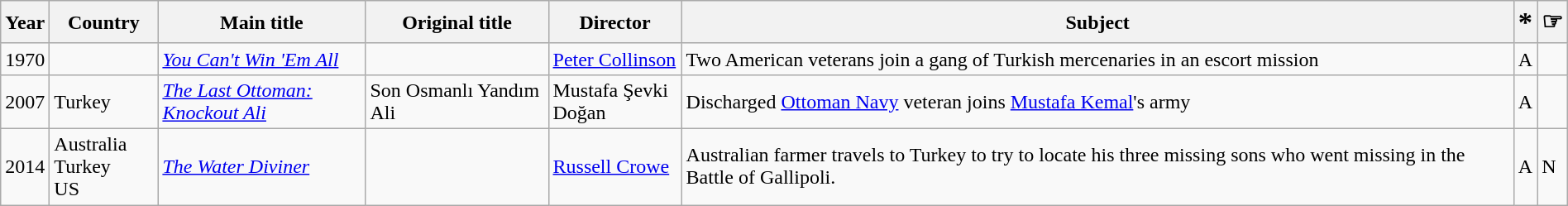<table class="wikitable sortable" style="width:100%;">
<tr>
<th>Year</th>
<th width= 80>Country</th>
<th class="unsortable" style="width:160px;">Main title</th>
<th class="unsortable" style="width:140px;">Original title</th>
<th width=100>Director</th>
<th class="unsortable">Subject</th>
<th width= 3><big><big>*</big></big></th>
<th width= 3><big>☞</big></th>
</tr>
<tr>
<td>1970</td>
<td></td>
<td><em><a href='#'>You Can't Win 'Em All</a></em></td>
<td></td>
<td><a href='#'>Peter Collinson</a></td>
<td>Two American veterans join a gang of Turkish mercenaries in an escort mission</td>
<td>A</td>
<td></td>
</tr>
<tr>
<td>2007</td>
<td>Turkey</td>
<td><em><a href='#'>The Last Ottoman: Knockout Ali</a></em></td>
<td>Son Osmanlı Yandım Ali</td>
<td>Mustafa Şevki Doğan</td>
<td>Discharged <a href='#'>Ottoman Navy</a> veteran joins <a href='#'>Mustafa Kemal</a>'s army</td>
<td>A</td>
<td></td>
</tr>
<tr>
<td>2014</td>
<td>Australia<br>Turkey<br>US</td>
<td><em><a href='#'>The Water Diviner</a></em></td>
<td></td>
<td><a href='#'>Russell Crowe</a></td>
<td>Australian farmer travels to Turkey to try to locate his three missing sons who went missing in the Battle of Gallipoli.</td>
<td>A</td>
<td>N</td>
</tr>
</table>
